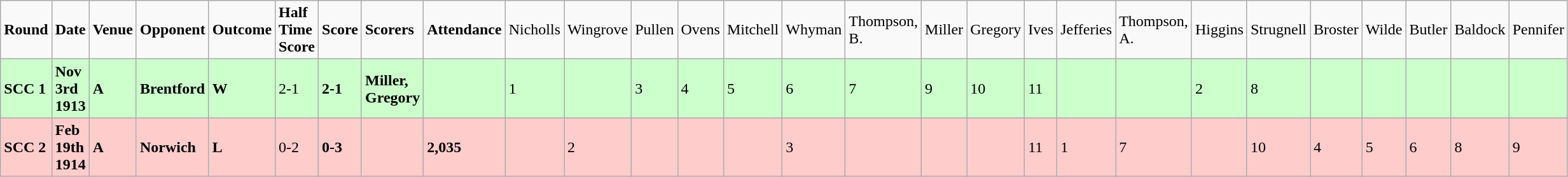<table class="wikitable">
<tr>
<td><strong>Round</strong></td>
<td><strong>Date</strong></td>
<td><strong>Venue</strong></td>
<td><strong>Opponent</strong></td>
<td><strong>Outcome</strong></td>
<td><strong>Half Time Score</strong></td>
<td><strong>Score</strong></td>
<td><strong>Scorers</strong></td>
<td><strong>Attendance</strong></td>
<td>Nicholls</td>
<td>Wingrove</td>
<td>Pullen</td>
<td>Ovens</td>
<td>Mitchell</td>
<td>Whyman</td>
<td>Thompson, B.</td>
<td>Miller</td>
<td>Gregory</td>
<td>Ives</td>
<td>Jefferies</td>
<td>Thompson, A.</td>
<td>Higgins</td>
<td>Strugnell</td>
<td>Broster</td>
<td>Wilde</td>
<td>Butler</td>
<td>Baldock</td>
<td>Pennifer</td>
</tr>
<tr bgcolor="#CCFFCC">
<td><strong>SCC 1</strong></td>
<td><strong>Nov 3rd 1913</strong></td>
<td><strong>A</strong></td>
<td><strong>Brentford</strong></td>
<td><strong>W</strong></td>
<td>2-1</td>
<td><strong>2-1</strong></td>
<td><strong>Miller, Gregory</strong></td>
<td></td>
<td>1</td>
<td></td>
<td>3</td>
<td>4</td>
<td>5</td>
<td>6</td>
<td>7</td>
<td>9</td>
<td>10</td>
<td>11</td>
<td></td>
<td></td>
<td>2</td>
<td>8</td>
<td></td>
<td></td>
<td></td>
<td></td>
<td></td>
</tr>
<tr bgcolor="#FFCCCC">
<td><strong>SCC 2</strong></td>
<td><strong>Feb 19th 1914</strong></td>
<td><strong>A</strong></td>
<td><strong>Norwich</strong></td>
<td><strong>L</strong></td>
<td>0-2</td>
<td><strong>0-3</strong></td>
<td></td>
<td><strong>2,035</strong></td>
<td></td>
<td>2</td>
<td></td>
<td></td>
<td></td>
<td>3</td>
<td></td>
<td></td>
<td></td>
<td>11</td>
<td>1</td>
<td>7</td>
<td></td>
<td>10</td>
<td>4</td>
<td>5</td>
<td>6</td>
<td>8</td>
<td>9</td>
</tr>
</table>
